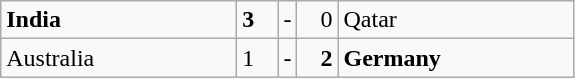<table class="wikitable">
<tr>
<td width=150> <strong>India</strong></td>
<td style="width:20px; text-align:left;"><strong>3</strong></td>
<td>-</td>
<td style="width:20px; text-align:right;">0</td>
<td width=150> Qatar</td>
</tr>
<tr>
<td> Australia</td>
<td style="text-align:left;">1</td>
<td>-</td>
<td style="text-align:right;"><strong>2</strong></td>
<td> <strong>Germany</strong></td>
</tr>
</table>
